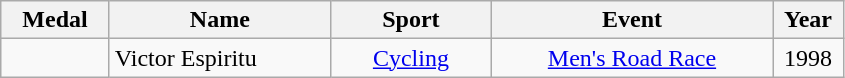<table class="wikitable"  style="font-size:100%;  text-align:center;">
<tr>
<th width="65">Medal</th>
<th width="140">Name</th>
<th width="100">Sport</th>
<th width="180">Event</th>
<th width="40">Year</th>
</tr>
<tr>
<td></td>
<td align=left>Victor Espiritu</td>
<td><a href='#'>Cycling</a></td>
<td><a href='#'>Men's Road Race</a></td>
<td>1998</td>
</tr>
</table>
